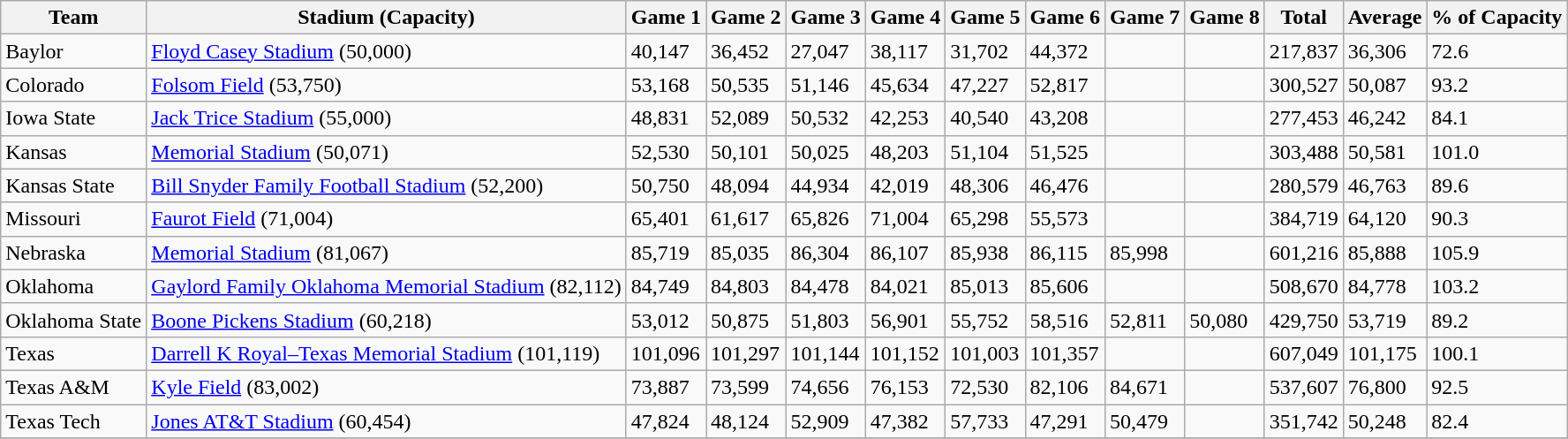<table class="wikitable sortable">
<tr>
<th>Team</th>
<th>Stadium (Capacity)</th>
<th>Game 1</th>
<th>Game 2</th>
<th>Game 3</th>
<th>Game 4</th>
<th>Game 5</th>
<th>Game 6</th>
<th>Game 7</th>
<th>Game 8</th>
<th>Total</th>
<th>Average</th>
<th>% of Capacity</th>
</tr>
<tr>
<td>Baylor</td>
<td><a href='#'>Floyd Casey Stadium</a> (50,000)</td>
<td>40,147</td>
<td>36,452</td>
<td>27,047</td>
<td>38,117</td>
<td>31,702</td>
<td>44,372</td>
<td></td>
<td></td>
<td>217,837</td>
<td>36,306</td>
<td>72.6</td>
</tr>
<tr>
<td>Colorado</td>
<td><a href='#'>Folsom Field</a> (53,750)</td>
<td>53,168</td>
<td>50,535</td>
<td>51,146</td>
<td>45,634</td>
<td>47,227</td>
<td>52,817</td>
<td></td>
<td></td>
<td>300,527</td>
<td>50,087</td>
<td>93.2</td>
</tr>
<tr>
<td>Iowa State</td>
<td><a href='#'>Jack Trice Stadium</a> (55,000)</td>
<td>48,831</td>
<td>52,089</td>
<td>50,532</td>
<td>42,253</td>
<td>40,540</td>
<td>43,208</td>
<td></td>
<td></td>
<td>277,453</td>
<td>46,242</td>
<td>84.1</td>
</tr>
<tr>
<td>Kansas</td>
<td><a href='#'>Memorial Stadium</a> (50,071)</td>
<td>52,530</td>
<td>50,101</td>
<td>50,025</td>
<td>48,203</td>
<td>51,104</td>
<td>51,525</td>
<td></td>
<td></td>
<td>303,488</td>
<td>50,581</td>
<td>101.0</td>
</tr>
<tr>
<td>Kansas State</td>
<td><a href='#'>Bill Snyder Family Football Stadium</a> (52,200)</td>
<td>50,750</td>
<td>48,094</td>
<td>44,934</td>
<td>42,019</td>
<td>48,306</td>
<td>46,476</td>
<td></td>
<td></td>
<td>280,579</td>
<td>46,763</td>
<td>89.6</td>
</tr>
<tr>
<td>Missouri</td>
<td><a href='#'>Faurot Field</a> (71,004)</td>
<td>65,401</td>
<td>61,617</td>
<td>65,826</td>
<td>71,004</td>
<td>65,298</td>
<td>55,573</td>
<td></td>
<td></td>
<td>384,719</td>
<td>64,120</td>
<td>90.3</td>
</tr>
<tr>
<td>Nebraska</td>
<td><a href='#'>Memorial Stadium</a> (81,067)</td>
<td>85,719</td>
<td>85,035</td>
<td>86,304</td>
<td>86,107</td>
<td>85,938</td>
<td>86,115</td>
<td>85,998</td>
<td></td>
<td>601,216</td>
<td>85,888</td>
<td>105.9</td>
</tr>
<tr>
<td>Oklahoma</td>
<td><a href='#'>Gaylord Family Oklahoma Memorial Stadium</a> (82,112)</td>
<td>84,749</td>
<td>84,803</td>
<td>84,478</td>
<td>84,021</td>
<td>85,013</td>
<td>85,606</td>
<td></td>
<td></td>
<td>508,670</td>
<td>84,778</td>
<td>103.2</td>
</tr>
<tr>
<td>Oklahoma State</td>
<td><a href='#'>Boone Pickens Stadium</a> (60,218)</td>
<td>53,012</td>
<td>50,875</td>
<td>51,803</td>
<td>56,901</td>
<td>55,752</td>
<td>58,516</td>
<td>52,811</td>
<td>50,080</td>
<td>429,750</td>
<td>53,719</td>
<td>89.2</td>
</tr>
<tr>
<td>Texas</td>
<td><a href='#'>Darrell K Royal–Texas Memorial Stadium</a> (101,119)</td>
<td>101,096</td>
<td>101,297</td>
<td>101,144</td>
<td>101,152</td>
<td>101,003</td>
<td>101,357</td>
<td></td>
<td></td>
<td>607,049</td>
<td>101,175</td>
<td>100.1</td>
</tr>
<tr>
<td>Texas A&M</td>
<td><a href='#'>Kyle Field</a> (83,002)</td>
<td>73,887</td>
<td>73,599</td>
<td>74,656</td>
<td>76,153</td>
<td>72,530</td>
<td>82,106</td>
<td>84,671</td>
<td></td>
<td>537,607</td>
<td>76,800</td>
<td>92.5</td>
</tr>
<tr>
<td>Texas Tech</td>
<td><a href='#'>Jones AT&T Stadium</a> (60,454)</td>
<td>47,824</td>
<td>48,124</td>
<td>52,909</td>
<td>47,382</td>
<td>57,733</td>
<td>47,291</td>
<td>50,479</td>
<td></td>
<td>351,742</td>
<td>50,248</td>
<td>82.4</td>
</tr>
<tr>
</tr>
</table>
